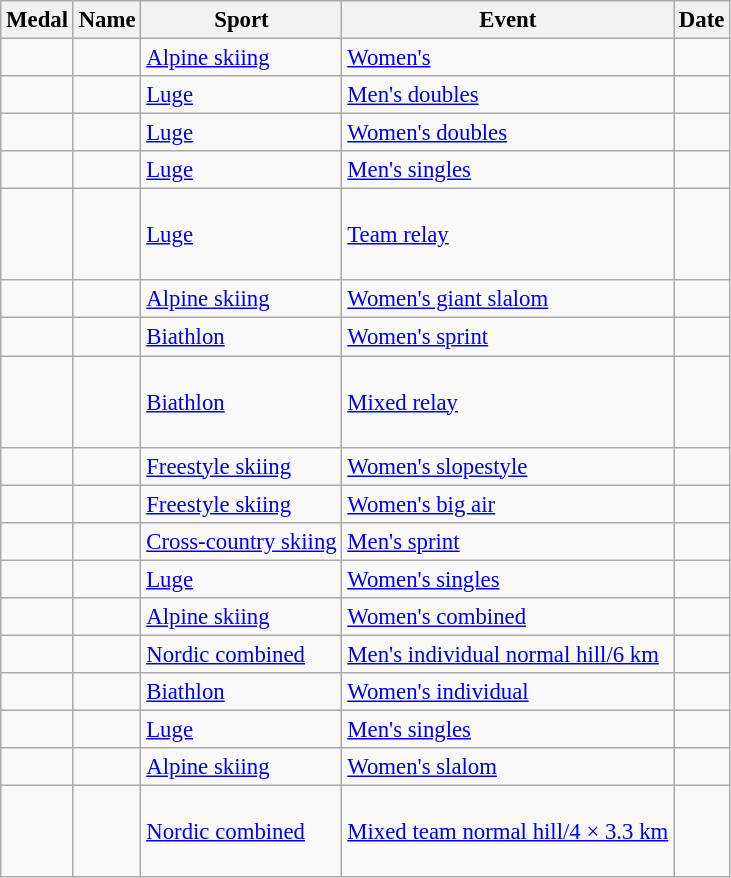<table class="wikitable sortable" style="font-size:95%;">
<tr>
<th>Medal</th>
<th>Name</th>
<th>Sport</th>
<th>Event</th>
<th>Date</th>
</tr>
<tr>
<td></td>
<td></td>
<td><a href='#'>Alpine skiing</a></td>
<td><a href='#'>Women's </a></td>
<td></td>
</tr>
<tr>
<td></td>
<td><br></td>
<td><a href='#'>Luge</a></td>
<td><a href='#'>Men's doubles</a></td>
<td></td>
</tr>
<tr>
<td></td>
<td><br></td>
<td><a href='#'>Luge</a></td>
<td><a href='#'>Women's doubles</a></td>
<td></td>
</tr>
<tr>
<td></td>
<td></td>
<td><a href='#'>Luge</a></td>
<td><a href='#'>Men's singles</a></td>
<td></td>
</tr>
<tr>
<td></td>
<td><br><br><br></td>
<td><a href='#'>Luge</a></td>
<td><a href='#'>Team relay</a></td>
<td></td>
</tr>
<tr>
<td></td>
<td></td>
<td><a href='#'>Alpine skiing</a></td>
<td><a href='#'>Women's giant slalom</a></td>
<td></td>
</tr>
<tr>
<td></td>
<td></td>
<td><a href='#'>Biathlon</a></td>
<td><a href='#'>Women's sprint</a></td>
<td></td>
</tr>
<tr>
<td></td>
<td><br><br><br></td>
<td><a href='#'>Biathlon</a></td>
<td><a href='#'>Mixed relay</a></td>
<td></td>
</tr>
<tr>
<td></td>
<td></td>
<td><a href='#'>Freestyle skiing</a></td>
<td><a href='#'>Women's slopestyle</a></td>
<td></td>
</tr>
<tr>
<td></td>
<td></td>
<td><a href='#'>Freestyle skiing</a></td>
<td><a href='#'>Women's big air</a></td>
<td></td>
</tr>
<tr>
<td></td>
<td></td>
<td><a href='#'>Cross-country skiing</a></td>
<td><a href='#'>Men's sprint</a></td>
<td></td>
</tr>
<tr>
<td></td>
<td></td>
<td><a href='#'>Luge</a></td>
<td><a href='#'>Women's singles</a></td>
<td></td>
</tr>
<tr>
<td></td>
<td></td>
<td><a href='#'>Alpine skiing</a></td>
<td><a href='#'>Women's combined</a></td>
<td></td>
</tr>
<tr>
<td></td>
<td></td>
<td><a href='#'>Nordic combined</a></td>
<td><a href='#'>Men's individual normal hill/6 km</a></td>
<td></td>
</tr>
<tr>
<td></td>
<td></td>
<td><a href='#'>Biathlon</a></td>
<td><a href='#'>Women's individual</a></td>
<td></td>
</tr>
<tr>
<td></td>
<td></td>
<td><a href='#'>Luge</a></td>
<td><a href='#'>Men's singles</a></td>
<td></td>
</tr>
<tr>
<td></td>
<td></td>
<td><a href='#'>Alpine skiing</a></td>
<td><a href='#'>Women's slalom</a></td>
<td></td>
</tr>
<tr>
<td></td>
<td><br><br><br></td>
<td><a href='#'>Nordic combined</a></td>
<td><a href='#'>Mixed team normal hill/4 × 3.3 km</a></td>
<td></td>
</tr>
</table>
